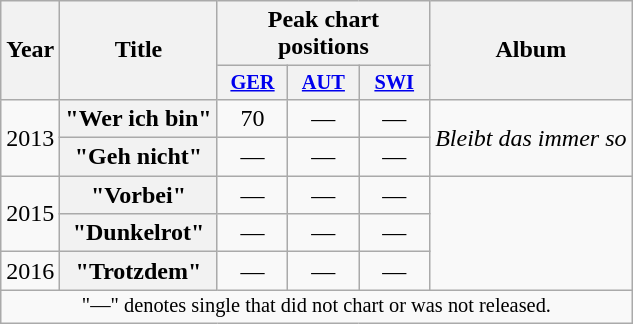<table class="wikitable plainrowheaders" style="text-align:center;">
<tr>
<th scope="col" rowspan="2">Year</th>
<th scope="col" rowspan="2">Title</th>
<th scope="col" colspan="3">Peak chart positions</th>
<th scope="col" rowspan="2">Album</th>
</tr>
<tr>
<th scope="col" style="width:3em;font-size:85%;"><a href='#'>GER</a><br></th>
<th scope="col" style="width:3em;font-size:85%;"><a href='#'>AUT</a><br></th>
<th scope="col" style="width:3em;font-size:85%;"><a href='#'>SWI</a><br></th>
</tr>
<tr>
<td rowspan="2">2013</td>
<th scope="row">"Wer ich bin"</th>
<td>70</td>
<td>—</td>
<td>—</td>
<td rowspan="2"><em>Bleibt das immer so</em></td>
</tr>
<tr>
<th scope="row">"Geh nicht"</th>
<td>—</td>
<td>—</td>
<td>—</td>
</tr>
<tr>
<td rowspan="2">2015</td>
<th scope="row">"Vorbei"</th>
<td>—</td>
<td>—</td>
<td>—</td>
<td rowspan="3"></td>
</tr>
<tr>
<th scope="row">"Dunkelrot"</th>
<td>—</td>
<td>—</td>
<td>—</td>
</tr>
<tr>
<td>2016</td>
<th scope="row">"Trotzdem"</th>
<td>—</td>
<td>—</td>
<td>—</td>
</tr>
<tr>
<td colspan="18" style="font-size:85%">"—" denotes single that did not chart or was not released.</td>
</tr>
</table>
